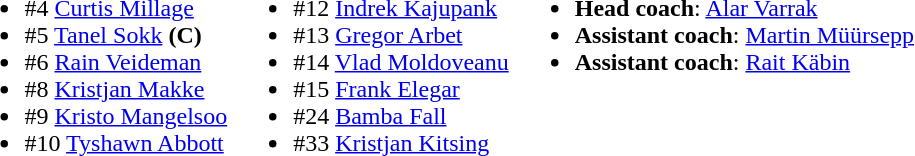<table>
<tr valign="top">
<td><br><ul><li>#4  <a href='#'>Curtis Millage</a></li><li>#5  <a href='#'>Tanel Sokk</a> <strong>(C)</strong></li><li>#6  <a href='#'>Rain Veideman</a></li><li>#8  <a href='#'>Kristjan Makke</a></li><li>#9  <a href='#'>Kristo Mangelsoo</a></li><li>#10  <a href='#'>Tyshawn Abbott</a></li></ul></td>
<td><br><ul><li>#12  <a href='#'>Indrek Kajupank</a></li><li>#13  <a href='#'>Gregor Arbet</a></li><li>#14  <a href='#'>Vlad Moldoveanu</a></li><li>#15  <a href='#'>Frank Elegar</a></li><li>#24  <a href='#'>Bamba Fall</a></li><li>#33  <a href='#'>Kristjan Kitsing</a></li></ul></td>
<td><br><ul><li><strong>Head coach</strong>:  <a href='#'>Alar Varrak</a></li><li><strong>Assistant coach</strong>:  <a href='#'>Martin Müürsepp</a></li><li><strong>Assistant coach</strong>:  <a href='#'>Rait Käbin</a></li></ul></td>
</tr>
</table>
